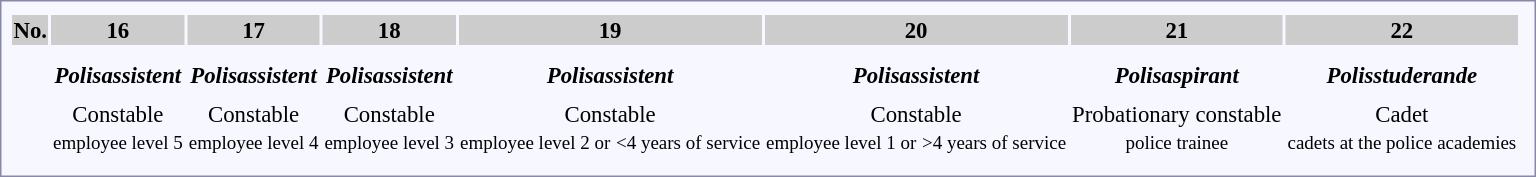<table style="border:1px solid #8888aa; background-color:#f7f8ff; padding:5px; font-size:95%; margin: 0px 12px 12px 0px;">
<tr>
</tr>
<tr bgcolor="#CCCCCC">
<th><strong>No.</strong></th>
<th>16</th>
<th>17</th>
<th>18</th>
<th>19</th>
<th>20</th>
<th>21</th>
<th>22</th>
</tr>
<tr>
<td align="center" rowspan=2></td>
</tr>
<tr align="center">
<td></td>
<td></td>
<td></td>
<td></td>
<td></td>
<td></td>
<td></td>
<td></td>
</tr>
<tr rowspan="2">
</tr>
<tr align="center">
<td></td>
<td><strong><em>Polisassistent</em></strong></td>
<td><strong><em>Polisassistent</em></strong></td>
<td><strong><em>Polisassistent</em></strong></td>
<td><strong><em>Polisassistent</em></strong></td>
<td><strong><em>Polisassistent</em></strong></td>
<td><strong><em>Polisaspirant</em></strong></td>
<td><strong><em>Polisstuderande</em></strong></td>
<td></td>
</tr>
<tr>
</tr>
<tr rowspan="2">
</tr>
<tr align="center">
<td></td>
<td>Constable<br> <small>employee level 5 </small></td>
<td>Constable<br> <small>employee level 4 </small></td>
<td>Constable<br> <small>employee level 3 </small></td>
<td>Constable<br><small>employee level 2 or</small> <small><4 years of service </small></td>
<td>Constable<br> <small>employee level 1 or</small> <small>>4 years of service</small></td>
<td>Probationary constable <br><small>police trainee</small></td>
<td>Cadet <br><small>cadets at the police academies</small></td>
<td></td>
</tr>
<tr>
<td colspan=10></td>
</tr>
<tr>
</tr>
</table>
